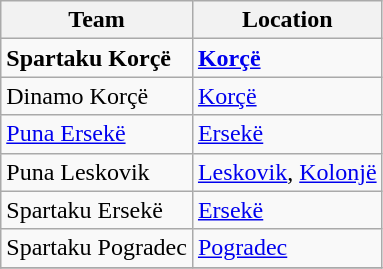<table class="wikitable sortable">
<tr>
<th>Team</th>
<th>Location</th>
</tr>
<tr>
<td><strong>Spartaku Korçë</strong></td>
<td><strong><a href='#'>Korçë</a></strong></td>
</tr>
<tr>
<td>Dinamo Korçë</td>
<td><a href='#'>Korçë</a></td>
</tr>
<tr>
<td><a href='#'>Puna Ersekë</a></td>
<td><a href='#'>Ersekë</a></td>
</tr>
<tr>
<td>Puna Leskovik</td>
<td><a href='#'>Leskovik</a>, <a href='#'>Kolonjë</a></td>
</tr>
<tr>
<td>Spartaku Ersekë</td>
<td><a href='#'>Ersekë</a></td>
</tr>
<tr>
<td>Spartaku Pogradec</td>
<td><a href='#'>Pogradec</a></td>
</tr>
<tr>
</tr>
</table>
